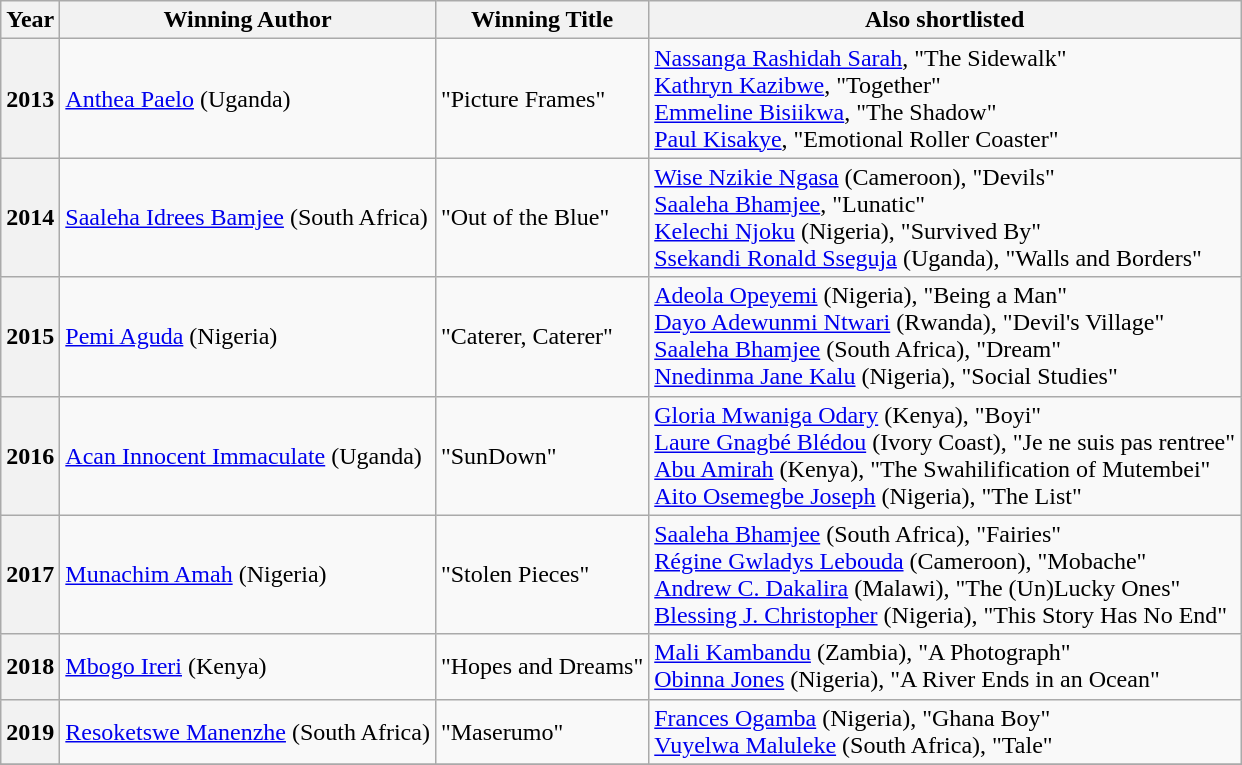<table class="wikitable sortable">
<tr>
<th>Year</th>
<th>Winning Author</th>
<th>Winning Title</th>
<th>Also shortlisted</th>
</tr>
<tr>
<th>2013</th>
<td><a href='#'>Anthea Paelo</a> (Uganda)</td>
<td>"Picture Frames"</td>
<td><a href='#'>Nassanga Rashidah Sarah</a>, "The Sidewalk"<br><a href='#'>Kathryn Kazibwe</a>, "Together"<br><a href='#'>Emmeline Bisiikwa</a>, "The Shadow"<br><a href='#'>Paul Kisakye</a>, "Emotional Roller Coaster"</td>
</tr>
<tr>
<th>2014</th>
<td><a href='#'>Saaleha Idrees Bamjee</a> (South Africa)</td>
<td>"Out of the Blue"</td>
<td><a href='#'>Wise Nzikie Ngasa</a> (Cameroon), "Devils"<br><a href='#'>Saaleha Bhamjee</a>, "Lunatic"<br><a href='#'>Kelechi Njoku</a> (Nigeria), "Survived By"<br><a href='#'>Ssekandi Ronald Sseguja</a> (Uganda), "Walls and Borders"</td>
</tr>
<tr>
<th>2015</th>
<td><a href='#'>Pemi Aguda</a> (Nigeria)</td>
<td>"Caterer, Caterer"</td>
<td><a href='#'>Adeola Opeyemi</a> (Nigeria), "Being a Man"<br><a href='#'>Dayo Adewunmi Ntwari</a> (Rwanda), "Devil's Village"<br><a href='#'>Saaleha Bhamjee</a> (South Africa), "Dream"<br><a href='#'>Nnedinma Jane Kalu</a> (Nigeria), "Social Studies"</td>
</tr>
<tr>
<th>2016</th>
<td><a href='#'>Acan Innocent Immaculate</a> (Uganda)</td>
<td>"SunDown"</td>
<td><a href='#'>Gloria Mwaniga Odary</a> (Kenya), "Boyi"<br><a href='#'>Laure Gnagbé Blédou</a> (Ivory Coast), "Je ne suis pas rentree"<br><a href='#'>Abu Amirah</a> (Kenya), "The Swahilification of Mutembei"<br><a href='#'>Aito Osemegbe Joseph</a> (Nigeria), "The List"</td>
</tr>
<tr>
<th>2017</th>
<td><a href='#'>Munachim Amah</a> (Nigeria)</td>
<td>"Stolen Pieces"</td>
<td><a href='#'>Saaleha Bhamjee</a> (South Africa), "Fairies"<br><a href='#'>Régine Gwladys Lebouda</a> (Cameroon), "Mobache"<br><a href='#'>Andrew C. Dakalira</a> (Malawi), "The (Un)Lucky Ones"<br><a href='#'>Blessing J. Christopher</a> (Nigeria), "This Story Has No End"</td>
</tr>
<tr>
<th>2018</th>
<td><a href='#'>Mbogo Ireri</a> (Kenya)</td>
<td>"Hopes and Dreams"</td>
<td><a href='#'>Mali Kambandu</a> (Zambia), "A Photograph"<br><a href='#'>Obinna Jones</a> (Nigeria), "A River Ends in an Ocean"</td>
</tr>
<tr>
<th>2019</th>
<td><a href='#'>Resoketswe Manenzhe</a> (South Africa)</td>
<td>"Maserumo"</td>
<td><a href='#'>Frances Ogamba</a> (Nigeria), "Ghana Boy"<br><a href='#'>Vuyelwa Maluleke</a> (South Africa), "Tale"</td>
</tr>
<tr>
</tr>
</table>
